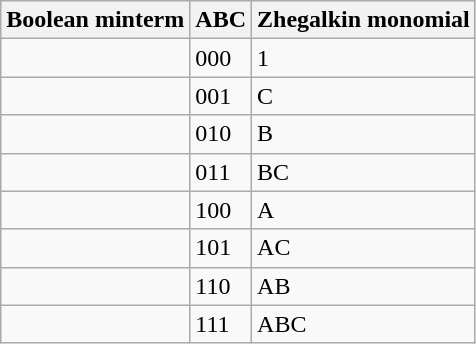<table class="wikitable">
<tr>
<th>Boolean minterm</th>
<th>ABC</th>
<th>Zhegalkin monomial</th>
</tr>
<tr>
<td></td>
<td>000</td>
<td>1</td>
</tr>
<tr>
<td></td>
<td>001</td>
<td>C</td>
</tr>
<tr>
<td></td>
<td>010</td>
<td>B</td>
</tr>
<tr>
<td></td>
<td>011</td>
<td>BC</td>
</tr>
<tr>
<td></td>
<td>100</td>
<td>A</td>
</tr>
<tr>
<td></td>
<td>101</td>
<td>AC</td>
</tr>
<tr>
<td></td>
<td>110</td>
<td>AB</td>
</tr>
<tr>
<td></td>
<td>111</td>
<td>ABC</td>
</tr>
</table>
